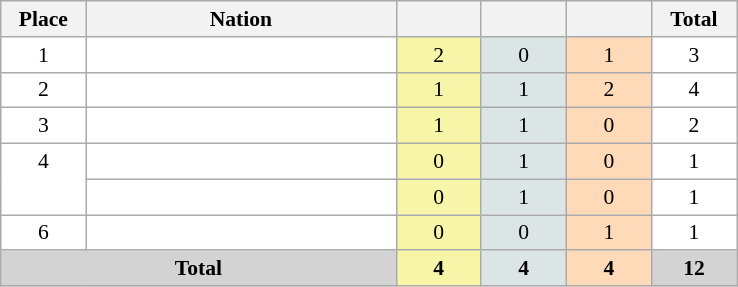<table class=wikitable style="border:1px solid #AAAAAA;font-size:90%">
<tr bgcolor="#EFEFEF">
<th width=50>Place</th>
<th width=200>Nation</th>
<th width=50></th>
<th width=50></th>
<th width=50></th>
<th width=50>Total</th>
</tr>
<tr align="center" valign="top" bgcolor="#FFFFFF">
<td>1</td>
<td align="left"></td>
<td style="background:#F7F6A8;">2</td>
<td style="background:#DCE5E5;">0</td>
<td style="background:#FFDAB9;">1</td>
<td>3</td>
</tr>
<tr align="center" valign="top" bgcolor="#FFFFFF">
<td>2</td>
<td align="left"></td>
<td style="background:#F7F6A8;">1</td>
<td style="background:#DCE5E5;">1</td>
<td style="background:#FFDAB9;">2</td>
<td>4</td>
</tr>
<tr align="center" valign="top" bgcolor="#FFFFFF">
<td>3</td>
<td align="left"></td>
<td style="background:#F7F6A8;">1</td>
<td style="background:#DCE5E5;">1</td>
<td style="background:#FFDAB9;">0</td>
<td>2</td>
</tr>
<tr align="center" valign="top" bgcolor="#FFFFFF">
<td rowspan="2" valign="center">4</td>
<td align="left"></td>
<td style="background:#F7F6A8;">0</td>
<td style="background:#DCE5E5;">1</td>
<td style="background:#FFDAB9;">0</td>
<td>1</td>
</tr>
<tr align="center" valign="top" bgcolor="#FFFFFF">
<td align="left"></td>
<td style="background:#F7F6A8;">0</td>
<td style="background:#DCE5E5;">1</td>
<td style="background:#FFDAB9;">0</td>
<td>1</td>
</tr>
<tr align="center" valign="top" bgcolor="#FFFFFF">
<td>6</td>
<td align="left"></td>
<td style="background:#F7F6A8;">0</td>
<td style="background:#DCE5E5;">0</td>
<td style="background:#FFDAB9;">1</td>
<td>1</td>
</tr>
<tr align="center">
<td colspan="2" bgcolor=D3D3D3><strong>Total</strong></td>
<td style="background:#F7F6A8;"><strong>4</strong></td>
<td style="background:#DCE5E5;"><strong>4</strong></td>
<td style="background:#FFDAB9;"><strong>4</strong></td>
<td bgcolor=D3D3D3><strong>12</strong></td>
</tr>
</table>
